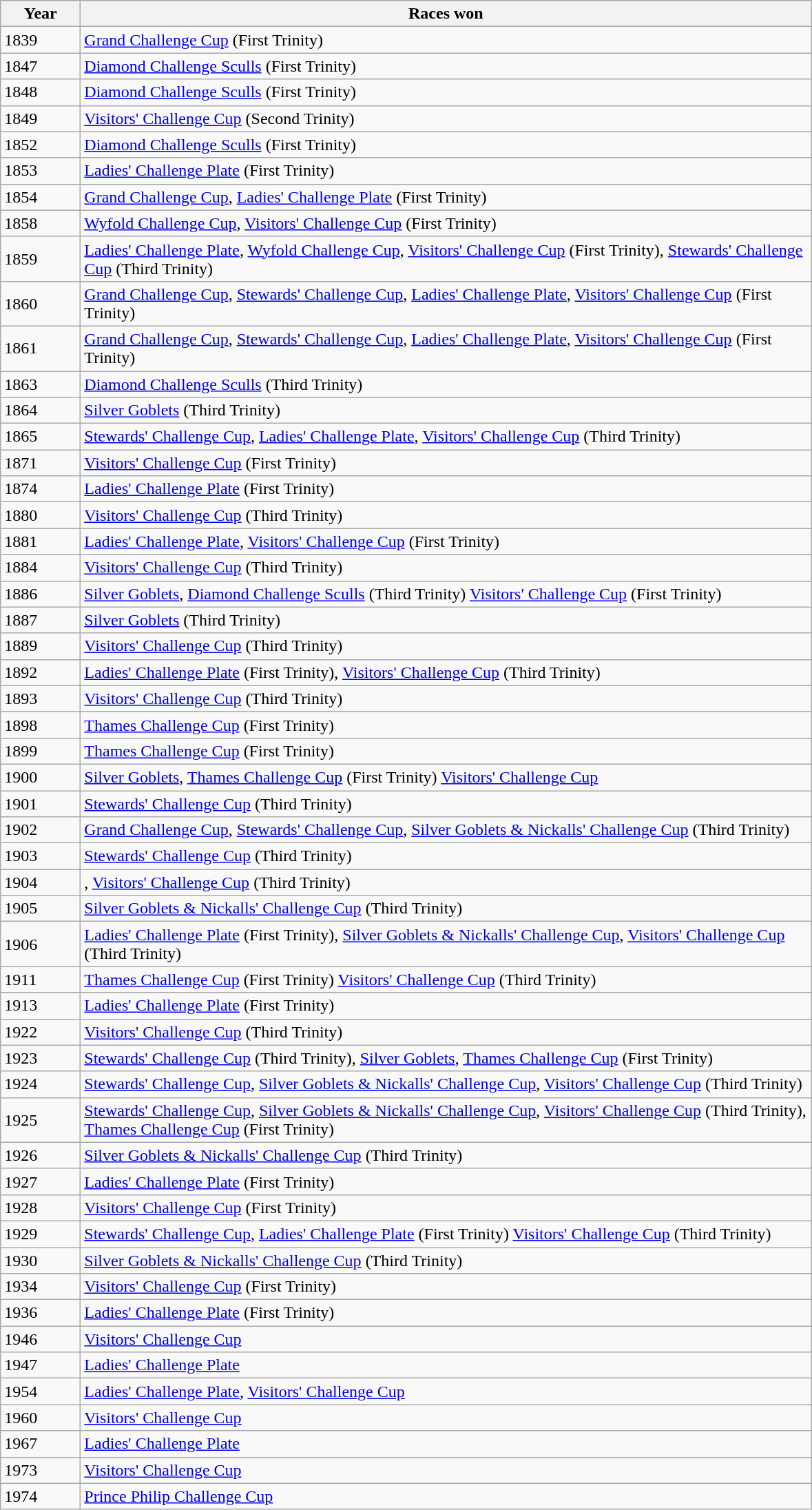<table class="wikitable">
<tr>
<th width=70>Year</th>
<th width=700>Races won</th>
</tr>
<tr>
<td>1839</td>
<td><a href='#'>Grand Challenge Cup</a> (First Trinity)</td>
</tr>
<tr>
<td>1847</td>
<td><a href='#'>Diamond Challenge Sculls</a> (First Trinity)</td>
</tr>
<tr>
<td>1848</td>
<td><a href='#'>Diamond Challenge Sculls</a> (First Trinity)</td>
</tr>
<tr>
<td>1849</td>
<td><a href='#'>Visitors' Challenge Cup</a> (Second Trinity)</td>
</tr>
<tr>
<td>1852</td>
<td><a href='#'>Diamond Challenge Sculls</a> (First Trinity)</td>
</tr>
<tr>
<td>1853</td>
<td><a href='#'>Ladies' Challenge Plate</a> (First Trinity)</td>
</tr>
<tr>
<td>1854</td>
<td><a href='#'>Grand Challenge Cup</a>, <a href='#'>Ladies' Challenge Plate</a> (First Trinity)</td>
</tr>
<tr>
<td>1858</td>
<td><a href='#'>Wyfold Challenge Cup</a>, <a href='#'>Visitors' Challenge Cup</a> (First Trinity)</td>
</tr>
<tr>
<td>1859</td>
<td><a href='#'>Ladies' Challenge Plate</a>, <a href='#'>Wyfold Challenge Cup</a>, <a href='#'>Visitors' Challenge Cup</a> (First Trinity), <a href='#'>Stewards' Challenge Cup</a> (Third Trinity)</td>
</tr>
<tr>
<td>1860</td>
<td><a href='#'>Grand Challenge Cup</a>, <a href='#'>Stewards' Challenge Cup</a>, <a href='#'>Ladies' Challenge Plate</a>, <a href='#'>Visitors' Challenge Cup</a> (First Trinity)</td>
</tr>
<tr>
<td>1861</td>
<td><a href='#'>Grand Challenge Cup</a>, <a href='#'>Stewards' Challenge Cup</a>, <a href='#'>Ladies' Challenge Plate</a>, <a href='#'>Visitors' Challenge Cup</a> (First Trinity)</td>
</tr>
<tr>
<td>1863</td>
<td><a href='#'>Diamond Challenge Sculls</a> (Third Trinity)</td>
</tr>
<tr>
<td>1864</td>
<td><a href='#'>Silver Goblets</a> (Third Trinity)</td>
</tr>
<tr>
<td>1865</td>
<td><a href='#'>Stewards' Challenge Cup</a>, <a href='#'>Ladies' Challenge Plate</a>, <a href='#'>Visitors' Challenge Cup</a> (Third Trinity)</td>
</tr>
<tr>
<td>1871</td>
<td><a href='#'>Visitors' Challenge Cup</a> (First Trinity)</td>
</tr>
<tr>
<td>1874</td>
<td><a href='#'>Ladies' Challenge Plate</a> (First Trinity)</td>
</tr>
<tr>
<td>1880</td>
<td><a href='#'>Visitors' Challenge Cup</a> (Third Trinity)</td>
</tr>
<tr>
<td>1881</td>
<td><a href='#'>Ladies' Challenge Plate</a>, <a href='#'>Visitors' Challenge Cup</a> (First Trinity)</td>
</tr>
<tr>
<td>1884</td>
<td><a href='#'>Visitors' Challenge Cup</a> (Third Trinity)</td>
</tr>
<tr>
<td>1886</td>
<td><a href='#'>Silver Goblets</a>, <a href='#'>Diamond Challenge Sculls</a> (Third Trinity) <a href='#'>Visitors' Challenge Cup</a> (First Trinity)</td>
</tr>
<tr>
<td>1887</td>
<td><a href='#'>Silver Goblets</a> (Third Trinity)</td>
</tr>
<tr>
<td>1889</td>
<td><a href='#'>Visitors' Challenge Cup</a> (Third Trinity)</td>
</tr>
<tr>
<td>1892</td>
<td><a href='#'>Ladies' Challenge Plate</a> (First Trinity), <a href='#'>Visitors' Challenge Cup</a> (Third Trinity)</td>
</tr>
<tr>
<td>1893</td>
<td><a href='#'>Visitors' Challenge Cup</a> (Third Trinity)</td>
</tr>
<tr>
<td>1898</td>
<td><a href='#'>Thames Challenge Cup</a> (First Trinity)</td>
</tr>
<tr>
<td>1899</td>
<td><a href='#'>Thames Challenge Cup</a> (First Trinity)</td>
</tr>
<tr>
<td>1900</td>
<td><a href='#'>Silver Goblets</a>, <a href='#'>Thames Challenge Cup</a> (First Trinity) <a href='#'>Visitors' Challenge Cup</a></td>
</tr>
<tr>
<td>1901</td>
<td><a href='#'>Stewards' Challenge Cup</a> (Third Trinity)</td>
</tr>
<tr>
<td>1902</td>
<td><a href='#'>Grand Challenge Cup</a>, <a href='#'>Stewards' Challenge Cup</a>, <a href='#'>Silver Goblets & Nickalls' Challenge Cup</a> (Third Trinity)</td>
</tr>
<tr>
<td>1903</td>
<td><a href='#'>Stewards' Challenge Cup</a> (Third Trinity)</td>
</tr>
<tr>
<td>1904</td>
<td>, <a href='#'>Visitors' Challenge Cup</a> (Third Trinity)</td>
</tr>
<tr>
<td>1905</td>
<td><a href='#'>Silver Goblets & Nickalls' Challenge Cup</a> (Third Trinity)</td>
</tr>
<tr>
<td>1906</td>
<td><a href='#'>Ladies' Challenge Plate</a> (First Trinity), <a href='#'>Silver Goblets & Nickalls' Challenge Cup</a>, <a href='#'>Visitors' Challenge Cup</a> (Third Trinity)</td>
</tr>
<tr>
<td>1911</td>
<td><a href='#'>Thames Challenge Cup</a> (First Trinity) <a href='#'>Visitors' Challenge Cup</a> (Third Trinity)</td>
</tr>
<tr>
<td>1913</td>
<td><a href='#'>Ladies' Challenge Plate</a> (First Trinity)</td>
</tr>
<tr>
<td>1922</td>
<td><a href='#'>Visitors' Challenge Cup</a> (Third Trinity)</td>
</tr>
<tr>
<td>1923</td>
<td><a href='#'>Stewards' Challenge Cup</a> (Third Trinity), <a href='#'>Silver Goblets</a>, <a href='#'>Thames Challenge Cup</a> (First Trinity)</td>
</tr>
<tr>
<td>1924</td>
<td><a href='#'>Stewards' Challenge Cup</a>, <a href='#'>Silver Goblets & Nickalls' Challenge Cup</a>, <a href='#'>Visitors' Challenge Cup</a> (Third Trinity)</td>
</tr>
<tr>
<td>1925</td>
<td><a href='#'>Stewards' Challenge Cup</a>, <a href='#'>Silver Goblets & Nickalls' Challenge Cup</a>, <a href='#'>Visitors' Challenge Cup</a> (Third Trinity), <a href='#'>Thames Challenge Cup</a> (First Trinity)</td>
</tr>
<tr>
<td>1926</td>
<td><a href='#'>Silver Goblets & Nickalls' Challenge Cup</a> (Third Trinity)</td>
</tr>
<tr>
<td>1927</td>
<td><a href='#'>Ladies' Challenge Plate</a> (First Trinity)</td>
</tr>
<tr>
<td>1928</td>
<td><a href='#'>Visitors' Challenge Cup</a> (First Trinity)</td>
</tr>
<tr>
<td>1929</td>
<td><a href='#'>Stewards' Challenge Cup</a>, <a href='#'>Ladies' Challenge Plate</a> (First Trinity) <a href='#'>Visitors' Challenge Cup</a> (Third Trinity)</td>
</tr>
<tr>
<td>1930</td>
<td><a href='#'>Silver Goblets & Nickalls' Challenge Cup</a> (Third Trinity)</td>
</tr>
<tr>
<td>1934</td>
<td><a href='#'>Visitors' Challenge Cup</a> (First Trinity)</td>
</tr>
<tr>
<td>1936</td>
<td><a href='#'>Ladies' Challenge Plate</a> (First Trinity)</td>
</tr>
<tr>
<td>1946</td>
<td><a href='#'>Visitors' Challenge Cup</a></td>
</tr>
<tr>
<td>1947</td>
<td><a href='#'>Ladies' Challenge Plate</a></td>
</tr>
<tr>
<td>1954</td>
<td><a href='#'>Ladies' Challenge Plate</a>, <a href='#'>Visitors' Challenge Cup</a></td>
</tr>
<tr>
<td>1960</td>
<td><a href='#'>Visitors' Challenge Cup</a></td>
</tr>
<tr>
<td>1967</td>
<td><a href='#'>Ladies' Challenge Plate</a></td>
</tr>
<tr>
<td>1973</td>
<td><a href='#'>Visitors' Challenge Cup</a></td>
</tr>
<tr>
<td>1974</td>
<td><a href='#'>Prince Philip Challenge Cup</a></td>
</tr>
</table>
